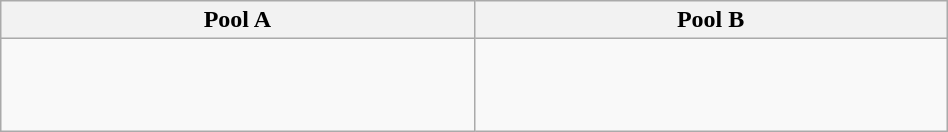<table class="wikitable" width=50%>
<tr>
<th width=50%>Pool A</th>
<th width=50%>Pool B</th>
</tr>
<tr>
<td><br><br>
<br>
</td>
<td><br><br>
<br>
</td>
</tr>
</table>
